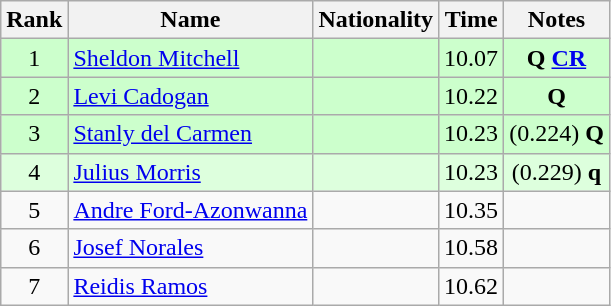<table class="wikitable sortable" style="text-align:center">
<tr>
<th>Rank</th>
<th>Name</th>
<th>Nationality</th>
<th>Time</th>
<th>Notes</th>
</tr>
<tr bgcolor=ccffcc>
<td align=center>1</td>
<td align=left><a href='#'>Sheldon Mitchell</a></td>
<td align=left></td>
<td>10.07</td>
<td><strong>Q</strong> <strong><a href='#'>CR</a></strong></td>
</tr>
<tr bgcolor=ccffcc>
<td align=center>2</td>
<td align=left><a href='#'>Levi Cadogan</a></td>
<td align=left></td>
<td>10.22</td>
<td><strong>Q</strong></td>
</tr>
<tr bgcolor=ccffcc>
<td align=center>3</td>
<td align=left><a href='#'>Stanly del Carmen</a></td>
<td align=left></td>
<td>10.23</td>
<td>(0.224) <strong>Q</strong></td>
</tr>
<tr bgcolor=ddffdd>
<td align=center>4</td>
<td align=left><a href='#'>Julius Morris</a></td>
<td align=left></td>
<td>10.23</td>
<td>(0.229) <strong>q</strong></td>
</tr>
<tr>
<td align=center>5</td>
<td align=left><a href='#'>Andre Ford-Azonwanna</a></td>
<td align=left></td>
<td>10.35</td>
<td></td>
</tr>
<tr>
<td align=center>6</td>
<td align=left><a href='#'>Josef Norales</a></td>
<td align=left></td>
<td>10.58</td>
<td></td>
</tr>
<tr>
<td align=center>7</td>
<td align=left><a href='#'>Reidis Ramos</a></td>
<td align=left></td>
<td>10.62</td>
<td></td>
</tr>
</table>
